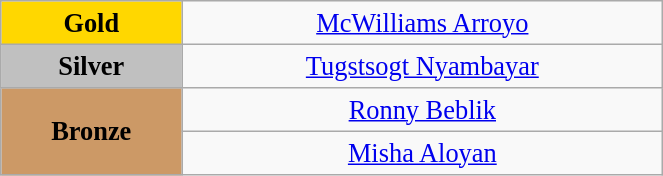<table class="wikitable" style=" text-align:center; font-size:110%;" width="35%">
<tr>
<td bgcolor="gold"><strong>Gold</strong></td>
<td><a href='#'>McWilliams Arroyo</a> <br><em></em></td>
</tr>
<tr>
<td bgcolor="silver"><strong>Silver</strong></td>
<td><a href='#'>Tugstsogt Nyambayar</a> <br><em></em></td>
</tr>
<tr>
<td rowspan="2" bgcolor="#cc9966"><strong>Bronze</strong></td>
<td><a href='#'>Ronny Beblik</a><br><em></em></td>
</tr>
<tr>
<td><a href='#'>Misha Aloyan</a><br><em></em></td>
</tr>
</table>
